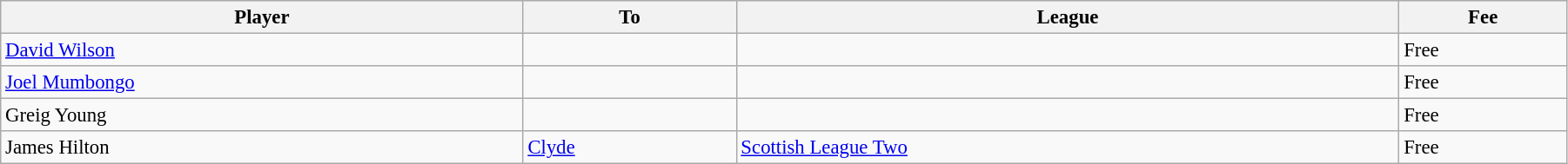<table class="wikitable" style="text-align:center; font-size:95%;width:95%; text-align:left">
<tr>
<th>Player</th>
<th>To</th>
<th>League</th>
<th>Fee</th>
</tr>
<tr>
<td><a href='#'>David Wilson</a></td>
<td></td>
<td></td>
<td>Free</td>
</tr>
<tr>
<td><a href='#'>Joel Mumbongo</a></td>
<td></td>
<td></td>
<td>Free</td>
</tr>
<tr>
<td>Greig Young</td>
<td></td>
<td></td>
<td>Free</td>
</tr>
<tr>
<td>James Hilton</td>
<td><a href='#'>Clyde</a></td>
<td><a href='#'>Scottish League Two</a></td>
<td>Free</td>
</tr>
</table>
